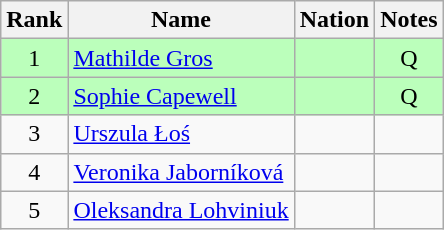<table class="wikitable sortable" style="text-align:center">
<tr>
<th>Rank</th>
<th>Name</th>
<th>Nation</th>
<th>Notes</th>
</tr>
<tr bgcolor=bbffbb>
<td>1</td>
<td align=left><a href='#'>Mathilde Gros</a></td>
<td align=left></td>
<td>Q</td>
</tr>
<tr bgcolor=bbffbb>
<td>2</td>
<td align=left><a href='#'>Sophie Capewell</a></td>
<td align=left></td>
<td>Q</td>
</tr>
<tr>
<td>3</td>
<td align=left><a href='#'>Urszula Łoś</a></td>
<td align=left></td>
<td></td>
</tr>
<tr>
<td>4</td>
<td align=left><a href='#'>Veronika Jaborníková</a></td>
<td align=left></td>
<td></td>
</tr>
<tr>
<td>5</td>
<td align=left><a href='#'>Oleksandra Lohviniuk</a></td>
<td align=left></td>
<td></td>
</tr>
</table>
